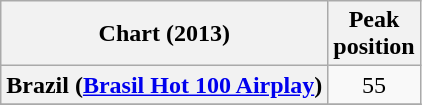<table class="wikitable sortable plainrowheaders" style="text-align:center">
<tr>
<th scope="col">Chart (2013)</th>
<th scope="col">Peak<br> position</th>
</tr>
<tr>
<th scope="row">Brazil (<a href='#'>Brasil Hot 100 Airplay</a>)</th>
<td align="center">55</td>
</tr>
<tr>
</tr>
</table>
